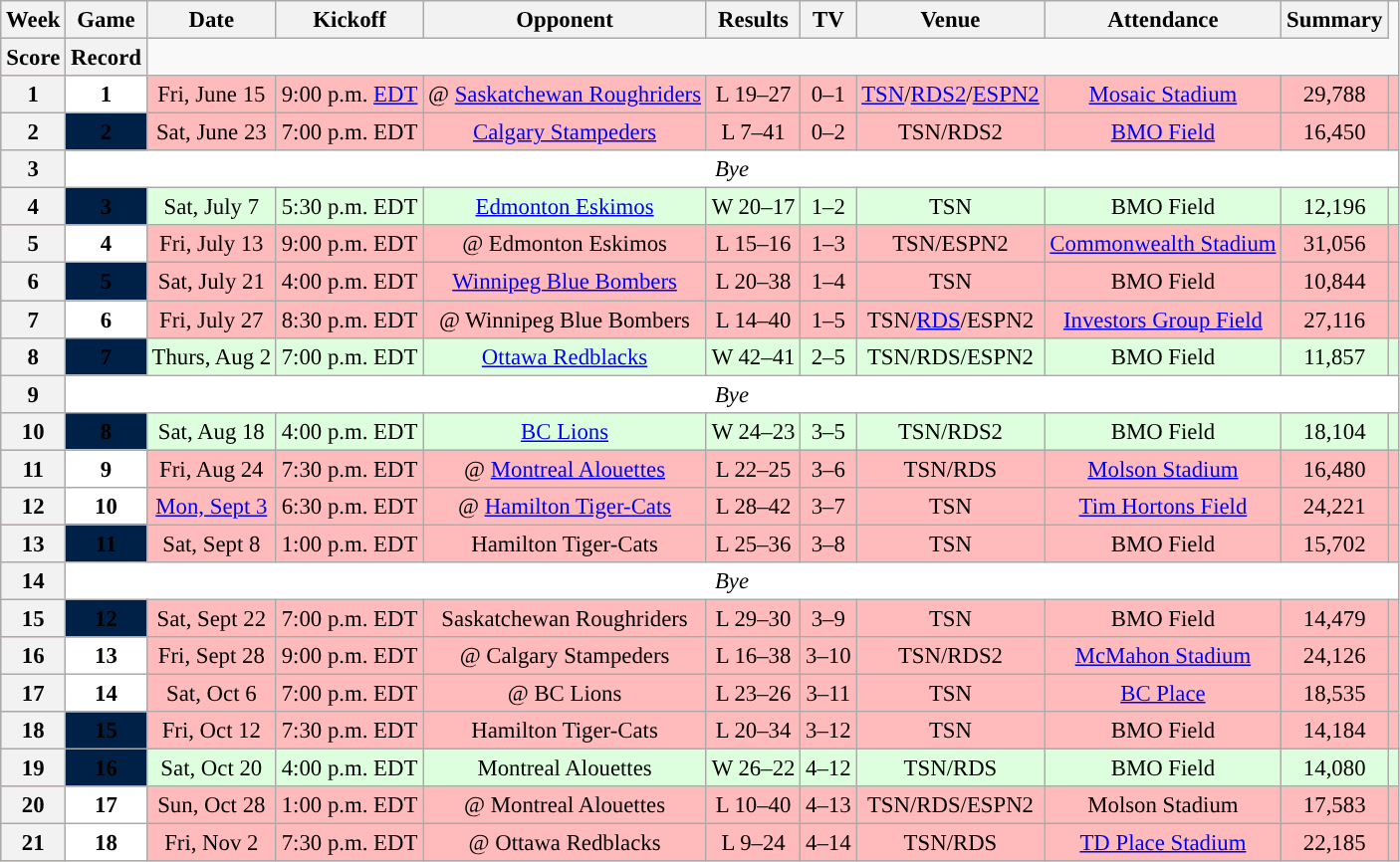<table class="wikitable" style="font-size: 95%;">
<tr>
<th scope="col">Week</th>
<th scope="col">Game</th>
<th scope="col">Date</th>
<th scope="col">Kickoff</th>
<th scope="col">Opponent</th>
<th scope="col">Results</th>
<th scope="col">TV</th>
<th scope="col">Venue</th>
<th scope="col">Attendance</th>
<th scope="col">Summary</th>
</tr>
<tr>
<th scope="col">Score</th>
<th scope="col">Record</th>
</tr>
<tr align="center" bgcolor="ffbbbb">
<th align="center">1</th>
<th style="text-align:center; background:white;"><span>1</span></th>
<td align="center">Fri, June 15</td>
<td align="center">9:00 p.m. <a href='#'>EDT</a></td>
<td align="center">@ <a href='#'>Saskatchewan Roughriders</a></td>
<td align="center">L 19–27</td>
<td align="center">0–1</td>
<td align="center"><a href='#'>TSN</a>/<a href='#'>RDS2</a>/<a href='#'>ESPN2</a></td>
<td align="center"><a href='#'>Mosaic Stadium</a></td>
<td align="center">29,788</td>
<td align="center"></td>
</tr>
<tr align="center"= bgcolor="ffbbbb">
<th align="center">2</th>
<th style="text-align:center; background:#002147;"><span>2</span></th>
<td align="center">Sat, June 23</td>
<td align="center">7:00 p.m. EDT</td>
<td align="center"><a href='#'>Calgary Stampeders</a></td>
<td align="center">L 7–41</td>
<td align="center">0–2</td>
<td align="center">TSN/RDS2</td>
<td align="center"><a href='#'>BMO Field</a></td>
<td align="center">16,450</td>
<td align="center"></td>
</tr>
<tr align="center"= bgcolor="ffffff">
<th align="center">3</th>
<td colspan=10 align="center" valign="middle"><em>Bye</em></td>
</tr>
<tr align="center"= bgcolor="ddffdd">
<th align="center">4</th>
<th style="text-align:center; background:#002147;"><span>3</span></th>
<td align="center">Sat, July 7</td>
<td align="center">5:30 p.m. EDT</td>
<td align="center"><a href='#'>Edmonton Eskimos</a></td>
<td align="center">W 20–17</td>
<td align="center">1–2</td>
<td align="center">TSN</td>
<td align="center">BMO Field</td>
<td align="center">12,196</td>
<td align="center"></td>
</tr>
<tr align="center"= bgcolor="ffbbbb">
<th align="center">5</th>
<th style="text-align:center; background:white;"><span>4</span></th>
<td align="center">Fri, July 13</td>
<td align="center">9:00 p.m. EDT</td>
<td align="center">@ Edmonton Eskimos</td>
<td align="center">L 15–16</td>
<td align="center">1–3</td>
<td align="center">TSN/ESPN2</td>
<td align="center"><a href='#'>Commonwealth Stadium</a></td>
<td align="center">31,056</td>
<td align="center"></td>
</tr>
<tr align="center"= bgcolor="ffbbbb">
<th align="center">6</th>
<th style="text-align:center; background:#002147;"><span>5</span></th>
<td align="center">Sat, July 21</td>
<td align="center">4:00 p.m. EDT</td>
<td align="center"><a href='#'>Winnipeg Blue Bombers</a></td>
<td align="center">L 20–38</td>
<td align="center">1–4</td>
<td align="center">TSN</td>
<td align="center">BMO Field</td>
<td align="center">10,844</td>
<td align="center"></td>
</tr>
<tr align="center"= bgcolor="ffbbbb">
<th align="center">7</th>
<th style="text-align:center; background:white;"><span>6</span></th>
<td align="center">Fri, July 27</td>
<td align="center">8:30 p.m. EDT</td>
<td align="center">@ Winnipeg Blue Bombers</td>
<td align="center">L 14–40</td>
<td align="center">1–5</td>
<td align="center">TSN/<a href='#'>RDS</a>/ESPN2</td>
<td align="center"><a href='#'>Investors Group Field</a></td>
<td align="center">27,116</td>
<td align="center"></td>
</tr>
<tr align="center"= bgcolor="ddffdd">
<th align="center">8</th>
<th style="text-align:center; background:#002147;"><span>7</span></th>
<td align="center">Thurs, Aug 2</td>
<td align="center">7:00 p.m. EDT</td>
<td align="center"><a href='#'>Ottawa Redblacks</a></td>
<td align="center">W 42–41</td>
<td align="center">2–5</td>
<td align="center">TSN/RDS/ESPN2</td>
<td align="center">BMO Field</td>
<td align="center">11,857</td>
<td align="center"></td>
</tr>
<tr align="center"= bgcolor="ffffff">
<th align="center">9</th>
<td colspan=10 align="center" valign="middle"><em>Bye</em></td>
</tr>
<tr align="center"= bgcolor="ddffdd">
<th align="center">10</th>
<th style="text-align:center; background:#002147;"><span>8</span></th>
<td align="center">Sat, Aug 18</td>
<td align="center">4:00 p.m. EDT</td>
<td align="center"><a href='#'>BC Lions</a></td>
<td align="center">W 24–23</td>
<td align="center">3–5</td>
<td align="center">TSN/RDS2</td>
<td align="center">BMO Field</td>
<td align="center">18,104</td>
<td align="center"></td>
</tr>
<tr align="center"= bgcolor="ffbbbb">
<th align="center">11</th>
<th style="text-align:center; background:white;"><span>9</span></th>
<td align="center">Fri, Aug 24</td>
<td align="center">7:30 p.m. EDT</td>
<td align="center">@ <a href='#'>Montreal Alouettes</a></td>
<td align="center">L 22–25</td>
<td align="center">3–6</td>
<td align="center">TSN/RDS</td>
<td align="center"><a href='#'>Molson Stadium</a></td>
<td align="center">16,480</td>
<td align="center"></td>
</tr>
<tr align="center"= bgcolor="ffbbbb">
<th align="center">12</th>
<th style="text-align:center; background:white;"><span>10</span></th>
<td align="center"><a href='#'>Mon, Sept 3</a></td>
<td align="center">6:30 p.m. EDT</td>
<td align="center">@ <a href='#'>Hamilton Tiger-Cats</a></td>
<td align="center">L 28–42</td>
<td align="center">3–7</td>
<td align="center">TSN</td>
<td align="center"><a href='#'>Tim Hortons Field</a></td>
<td align="center">24,221</td>
<td align="center"></td>
</tr>
<tr align="center"= bgcolor="ffbbbb">
<th align="center">13</th>
<th style="text-align:center; background:#002147;"><span>11</span></th>
<td align="center">Sat, Sept 8</td>
<td align="center">1:00 p.m. EDT</td>
<td align="center">Hamilton Tiger-Cats</td>
<td align="center">L 25–36</td>
<td align="center">3–8</td>
<td align="center">TSN</td>
<td align="center">BMO Field</td>
<td align="center">15,702</td>
<td align="center"></td>
</tr>
<tr align="center"= bgcolor="ffffff">
<th align="center">14</th>
<td colspan=10 align="center" valign="middle"><em>Bye</em></td>
</tr>
<tr align="center"= bgcolor="ffbbbb">
<th align="center">15</th>
<th style="text-align:center; background:#002147;"><span>12</span></th>
<td align="center">Sat, Sept 22</td>
<td align="center">7:00 p.m. EDT</td>
<td align="center">Saskatchewan Roughriders</td>
<td align="center">L 29–30</td>
<td align="center">3–9</td>
<td align="center">TSN</td>
<td align="center">BMO Field</td>
<td align="center">14,479</td>
<td align="center"></td>
</tr>
<tr align="center"= bgcolor="ffbbbb">
<th align="center">16</th>
<th style="text-align:center; background:white;"><span>13</span></th>
<td align="center">Fri, Sept 28</td>
<td align="center">9:00 p.m. EDT</td>
<td align="center">@ Calgary Stampeders</td>
<td align="center">L 16–38</td>
<td align="center">3–10</td>
<td align="center">TSN/RDS2</td>
<td align="center"><a href='#'>McMahon Stadium</a></td>
<td align="center">24,126</td>
<td align="center"></td>
</tr>
<tr align="center"= bgcolor="ffbbbb">
<th align="center">17</th>
<th style="text-align:center; background:white;"><span>14</span></th>
<td align="center">Sat, Oct 6</td>
<td align="center">7:00 p.m. EDT</td>
<td align="center">@ BC Lions</td>
<td align="center">L 23–26</td>
<td align="center">3–11</td>
<td align="center">TSN</td>
<td align="center"><a href='#'>BC Place</a></td>
<td align="center">18,535</td>
<td align="center"></td>
</tr>
<tr align="center"= bgcolor="ffbbbb">
<th align="center">18</th>
<th style="text-align:center; background:#002147;"><span>15</span></th>
<td align="center">Fri, Oct 12</td>
<td align="center">7:30 p.m. EDT</td>
<td align="center">Hamilton Tiger-Cats</td>
<td align="center">L 20–34</td>
<td align="center">3–12</td>
<td align="center">TSN</td>
<td align="center">BMO Field</td>
<td align="center">14,184</td>
<td align="center"></td>
</tr>
<tr align="center"= bgcolor="ddffdd">
<th align="center">19</th>
<th style="text-align:center; background:#002147;"><span>16</span></th>
<td align="center">Sat, Oct 20</td>
<td align="center">4:00 p.m. EDT</td>
<td align="center">Montreal Alouettes</td>
<td align="center">W 26–22</td>
<td align="center">4–12</td>
<td align="center">TSN/RDS</td>
<td align="center">BMO Field</td>
<td align="center">14,080</td>
<td align="center"></td>
</tr>
<tr align="center"= bgcolor="ffbbbb">
<th align="center">20</th>
<th style="text-align:center; background:white;"><span>17</span></th>
<td align="center">Sun, Oct 28</td>
<td align="center">1:00 p.m. EDT</td>
<td align="center">@ Montreal Alouettes</td>
<td align="center">L 10–40</td>
<td align="center">4–13</td>
<td align="center">TSN/RDS/ESPN2</td>
<td align="center">Molson Stadium</td>
<td align="center">17,583</td>
<td align="center"></td>
</tr>
<tr align="center"= bgcolor="ffbbbb">
<th align="center">21</th>
<th style="text-align:center; background:white;"><span>18</span></th>
<td align="center">Fri, Nov 2</td>
<td align="center">7:30 p.m. EDT</td>
<td align="center">@ Ottawa Redblacks</td>
<td align="center">L 9–24</td>
<td align="center">4–14</td>
<td align="center">TSN/RDS</td>
<td align="center"><a href='#'>TD Place Stadium</a></td>
<td align="center">22,185</td>
<td align="center"></td>
</tr>
</table>
